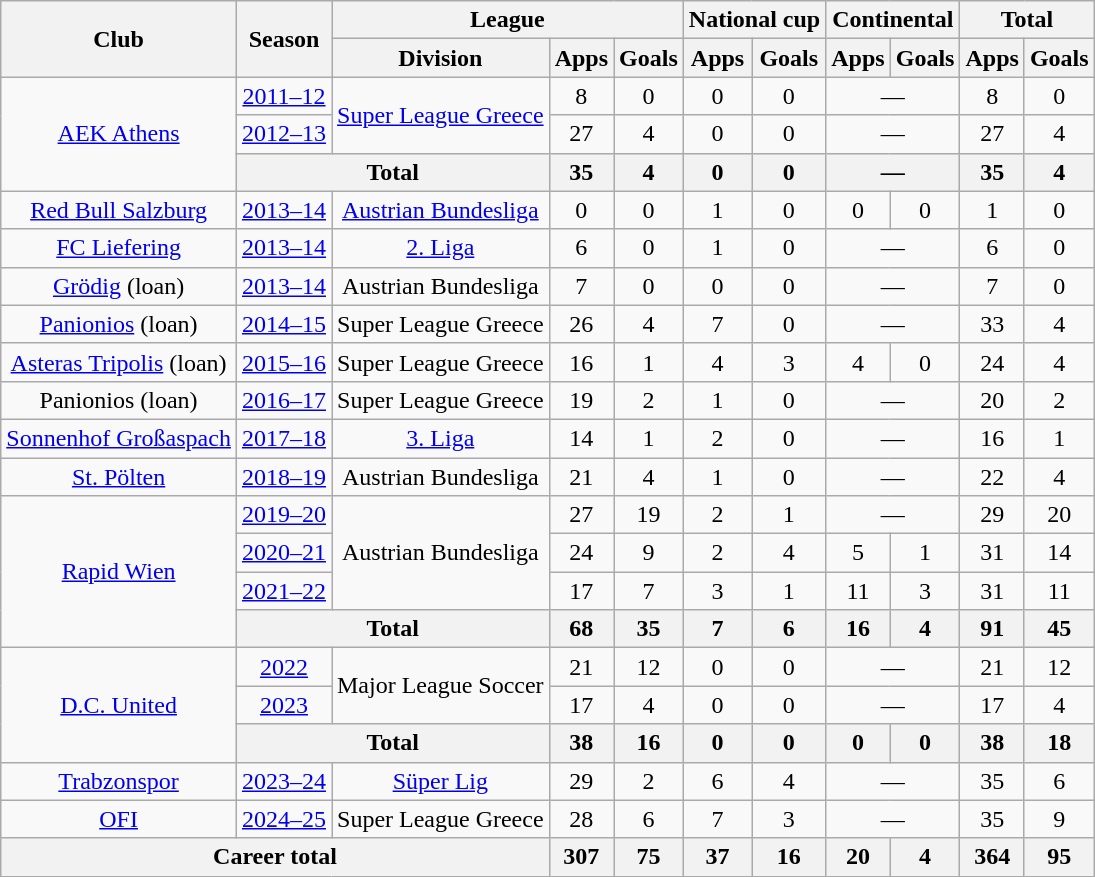<table class="wikitable" style="text-align:center">
<tr>
<th rowspan="2">Club</th>
<th rowspan="2">Season</th>
<th colspan="3">League</th>
<th colspan="2">National cup</th>
<th colspan="2">Continental</th>
<th colspan="2">Total</th>
</tr>
<tr>
<th>Division</th>
<th>Apps</th>
<th>Goals</th>
<th>Apps</th>
<th>Goals</th>
<th>Apps</th>
<th>Goals</th>
<th>Apps</th>
<th>Goals</th>
</tr>
<tr>
<td rowspan="3"><a href='#'>AEK Athens</a></td>
<td><a href='#'>2011–12</a></td>
<td rowspan="2"><a href='#'>Super League Greece</a></td>
<td>8</td>
<td>0</td>
<td>0</td>
<td>0</td>
<td colspan="2">—</td>
<td>8</td>
<td>0</td>
</tr>
<tr>
<td><a href='#'>2012–13</a></td>
<td>27</td>
<td>4</td>
<td>0</td>
<td>0</td>
<td colspan="2">—</td>
<td>27</td>
<td>4</td>
</tr>
<tr>
<th colspan="2">Total</th>
<th>35</th>
<th>4</th>
<th>0</th>
<th>0</th>
<th colspan="2">—</th>
<th>35</th>
<th>4</th>
</tr>
<tr>
<td><a href='#'>Red Bull Salzburg</a></td>
<td><a href='#'>2013–14</a></td>
<td><a href='#'>Austrian Bundesliga</a></td>
<td>0</td>
<td>0</td>
<td>1</td>
<td>0</td>
<td>0</td>
<td>0</td>
<td>1</td>
<td>0</td>
</tr>
<tr>
<td><a href='#'>FC Liefering</a></td>
<td><a href='#'>2013–14</a></td>
<td><a href='#'>2. Liga</a></td>
<td>6</td>
<td>0</td>
<td>1</td>
<td>0</td>
<td colspan="2">—</td>
<td>6</td>
<td>0</td>
</tr>
<tr>
<td><a href='#'>Grödig</a> (loan)</td>
<td><a href='#'>2013–14</a></td>
<td>Austrian Bundesliga</td>
<td>7</td>
<td>0</td>
<td>0</td>
<td>0</td>
<td colspan="2">—</td>
<td>7</td>
<td>0</td>
</tr>
<tr>
<td><a href='#'>Panionios</a> (loan)</td>
<td><a href='#'>2014–15</a></td>
<td>Super League Greece</td>
<td>26</td>
<td>4</td>
<td>7</td>
<td>0</td>
<td colspan="2">—</td>
<td>33</td>
<td>4</td>
</tr>
<tr>
<td><a href='#'>Asteras Tripolis</a> (loan)</td>
<td><a href='#'>2015–16</a></td>
<td>Super League Greece</td>
<td>16</td>
<td>1</td>
<td>4</td>
<td>3</td>
<td>4</td>
<td>0</td>
<td>24</td>
<td>4</td>
</tr>
<tr>
<td>Panionios (loan)</td>
<td><a href='#'>2016–17</a></td>
<td>Super League Greece</td>
<td>19</td>
<td>2</td>
<td>1</td>
<td>0</td>
<td colspan="2">—</td>
<td>20</td>
<td>2</td>
</tr>
<tr>
<td><a href='#'>Sonnenhof Großaspach</a></td>
<td><a href='#'>2017–18</a></td>
<td><a href='#'>3. Liga</a></td>
<td>14</td>
<td>1</td>
<td>2</td>
<td>0</td>
<td colspan="2">—</td>
<td>16</td>
<td>1</td>
</tr>
<tr>
<td><a href='#'>St. Pölten</a></td>
<td><a href='#'>2018–19</a></td>
<td>Austrian Bundesliga</td>
<td>21</td>
<td>4</td>
<td>1</td>
<td>0</td>
<td colspan="2">—</td>
<td>22</td>
<td>4</td>
</tr>
<tr>
<td rowspan="4"><a href='#'>Rapid Wien</a></td>
<td><a href='#'>2019–20</a></td>
<td rowspan="3">Austrian Bundesliga</td>
<td>27</td>
<td>19</td>
<td>2</td>
<td>1</td>
<td colspan="2">—</td>
<td>29</td>
<td>20</td>
</tr>
<tr>
<td><a href='#'>2020–21</a></td>
<td>24</td>
<td>9</td>
<td>2</td>
<td>4</td>
<td>5</td>
<td>1</td>
<td>31</td>
<td>14</td>
</tr>
<tr>
<td><a href='#'>2021–22</a></td>
<td>17</td>
<td>7</td>
<td>3</td>
<td>1</td>
<td>11</td>
<td>3</td>
<td>31</td>
<td>11</td>
</tr>
<tr>
<th colspan="2">Total</th>
<th>68</th>
<th>35</th>
<th>7</th>
<th>6</th>
<th>16</th>
<th>4</th>
<th>91</th>
<th>45</th>
</tr>
<tr>
<td rowspan="3"><a href='#'>D.C. United</a></td>
<td><a href='#'>2022</a></td>
<td rowspan="2">Major League Soccer</td>
<td>21</td>
<td>12</td>
<td>0</td>
<td>0</td>
<td colspan="2">—</td>
<td>21</td>
<td>12</td>
</tr>
<tr>
<td><a href='#'>2023</a></td>
<td>17</td>
<td>4</td>
<td>0</td>
<td>0</td>
<td colspan="2">—</td>
<td>17</td>
<td>4</td>
</tr>
<tr>
<th colspan="2">Total</th>
<th>38</th>
<th>16</th>
<th>0</th>
<th>0</th>
<th>0</th>
<th>0</th>
<th>38</th>
<th>18</th>
</tr>
<tr>
<td><a href='#'>Trabzonspor</a></td>
<td><a href='#'>2023–24</a></td>
<td><a href='#'>Süper Lig</a></td>
<td>29</td>
<td>2</td>
<td>6</td>
<td>4</td>
<td colspan="2">—</td>
<td>35</td>
<td>6</td>
</tr>
<tr>
<td><a href='#'>OFI</a></td>
<td><a href='#'>2024–25</a></td>
<td>Super League Greece</td>
<td>28</td>
<td>6</td>
<td>7</td>
<td>3</td>
<td colspan="2">—</td>
<td>35</td>
<td>9</td>
</tr>
<tr>
<th colspan="3">Career total</th>
<th>307</th>
<th>75</th>
<th>37</th>
<th>16</th>
<th>20</th>
<th>4</th>
<th>364</th>
<th>95</th>
</tr>
</table>
